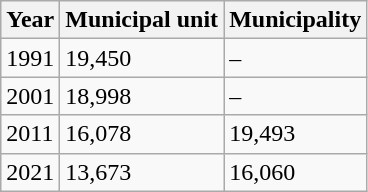<table class="wikitable">
<tr>
<th>Year</th>
<th>Municipal unit</th>
<th>Municipality</th>
</tr>
<tr>
<td>1991</td>
<td>19,450</td>
<td>–</td>
</tr>
<tr>
<td>2001</td>
<td>18,998</td>
<td>–</td>
</tr>
<tr>
<td>2011</td>
<td>16,078</td>
<td>19,493</td>
</tr>
<tr>
<td>2021</td>
<td>13,673</td>
<td>16,060</td>
</tr>
</table>
